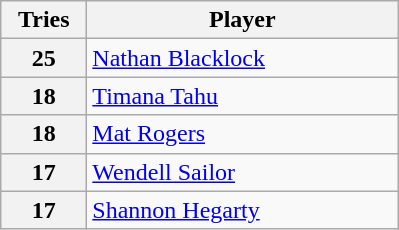<table class="wikitable" style="text-align:left;">
<tr>
<th width=50>Tries</th>
<th width=200>Player</th>
</tr>
<tr>
<th>25</th>
<td> <a href='#'>Nathan Blacklock</a></td>
</tr>
<tr>
<th>18</th>
<td> <a href='#'>Timana Tahu</a></td>
</tr>
<tr>
<th>18</th>
<td> <a href='#'>Mat Rogers</a></td>
</tr>
<tr>
<th>17</th>
<td> <a href='#'>Wendell Sailor</a></td>
</tr>
<tr>
<th>17</th>
<td> <a href='#'>Shannon Hegarty</a></td>
</tr>
</table>
